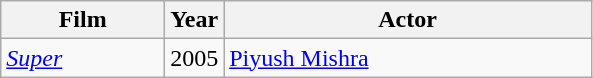<table class="wikitable sortable">
<tr>
<th>Film</th>
<th style="width:10%;">Year</th>
<th>Actor</th>
</tr>
<tr>
<td><em><a href='#'>Super</a></em></td>
<td>2005</td>
<td><a href='#'>Piyush Mishra</a></td>
</tr>
</table>
